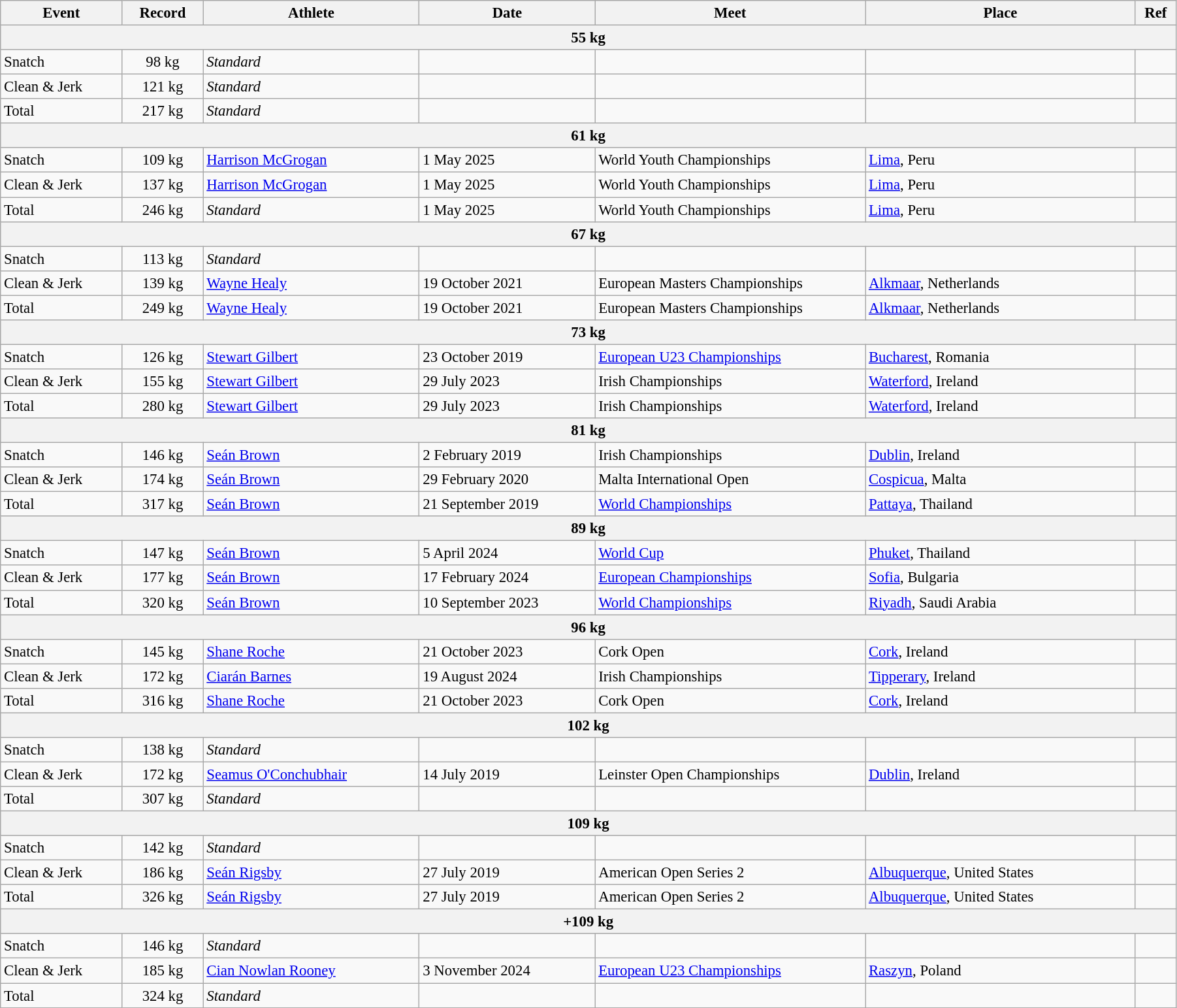<table class="wikitable" style="font-size:95%; width: 95%;">
<tr>
<th width=9%>Event</th>
<th width=6%>Record</th>
<th width=16%>Athlete</th>
<th width=13%>Date</th>
<th width=20%>Meet</th>
<th width=20%>Place</th>
<th width=3%>Ref</th>
</tr>
<tr bgcolor="#DDDDDD">
<th colspan="7">55 kg</th>
</tr>
<tr>
<td>Snatch</td>
<td align=center>98 kg</td>
<td><em>Standard</em></td>
<td></td>
<td></td>
<td></td>
<td></td>
</tr>
<tr>
<td>Clean & Jerk</td>
<td align=center>121 kg</td>
<td><em>Standard</em></td>
<td></td>
<td></td>
<td></td>
<td></td>
</tr>
<tr>
<td>Total</td>
<td align=center>217 kg</td>
<td><em>Standard</em></td>
<td></td>
<td></td>
<td></td>
<td></td>
</tr>
<tr bgcolor="#DDDDDD">
<th colspan="7">61 kg</th>
</tr>
<tr>
<td>Snatch</td>
<td align=center>109 kg</td>
<td><a href='#'>Harrison McGrogan</a></td>
<td>1 May 2025</td>
<td>World Youth Championships</td>
<td><a href='#'>Lima</a>, Peru</td>
<td></td>
</tr>
<tr>
<td>Clean & Jerk</td>
<td align=center>137 kg</td>
<td><a href='#'>Harrison McGrogan</a></td>
<td>1 May 2025</td>
<td>World Youth Championships</td>
<td><a href='#'>Lima</a>, Peru</td>
<td></td>
</tr>
<tr>
<td>Total</td>
<td align=center>246 kg</td>
<td><em>Standard</em></td>
<td>1 May 2025</td>
<td>World Youth Championships</td>
<td><a href='#'>Lima</a>, Peru</td>
<td></td>
</tr>
<tr bgcolor="#DDDDDD">
<th colspan="7">67 kg</th>
</tr>
<tr>
<td>Snatch</td>
<td align=center>113 kg</td>
<td><em>Standard</em></td>
<td></td>
<td></td>
<td></td>
<td></td>
</tr>
<tr>
<td>Clean & Jerk</td>
<td align=center>139 kg</td>
<td><a href='#'>Wayne Healy</a></td>
<td>19 October 2021</td>
<td>European Masters Championships</td>
<td><a href='#'>Alkmaar</a>, Netherlands</td>
<td></td>
</tr>
<tr>
<td>Total</td>
<td align=center>249 kg</td>
<td><a href='#'>Wayne Healy</a></td>
<td>19 October 2021</td>
<td>European Masters Championships</td>
<td><a href='#'>Alkmaar</a>, Netherlands</td>
<td></td>
</tr>
<tr bgcolor="#DDDDDD">
<th colspan="7">73 kg</th>
</tr>
<tr>
<td>Snatch</td>
<td align=center>126 kg</td>
<td><a href='#'>Stewart Gilbert</a></td>
<td>23 October 2019</td>
<td><a href='#'>European U23 Championships</a></td>
<td><a href='#'>Bucharest</a>, Romania</td>
<td></td>
</tr>
<tr>
<td>Clean & Jerk</td>
<td align=center>155 kg</td>
<td><a href='#'>Stewart Gilbert</a></td>
<td>29 July 2023</td>
<td>Irish Championships</td>
<td><a href='#'>Waterford</a>, Ireland</td>
<td></td>
</tr>
<tr>
<td>Total</td>
<td align=center>280 kg</td>
<td><a href='#'>Stewart Gilbert</a></td>
<td>29 July 2023</td>
<td>Irish Championships</td>
<td><a href='#'>Waterford</a>, Ireland</td>
<td></td>
</tr>
<tr bgcolor="#DDDDDD">
<th colspan="7">81 kg</th>
</tr>
<tr>
<td>Snatch</td>
<td align=center>146 kg</td>
<td><a href='#'>Seán Brown</a></td>
<td>2 February 2019</td>
<td>Irish Championships</td>
<td><a href='#'>Dublin</a>, Ireland</td>
<td></td>
</tr>
<tr>
<td>Clean & Jerk</td>
<td align=center>174 kg</td>
<td><a href='#'>Seán Brown</a></td>
<td>29 February 2020</td>
<td>Malta International Open</td>
<td><a href='#'>Cospicua</a>, Malta</td>
<td></td>
</tr>
<tr>
<td>Total</td>
<td align=center>317 kg</td>
<td><a href='#'>Seán Brown</a></td>
<td>21 September 2019</td>
<td><a href='#'>World Championships</a></td>
<td><a href='#'>Pattaya</a>, Thailand</td>
<td></td>
</tr>
<tr bgcolor="#DDDDDD">
<th colspan="7">89 kg</th>
</tr>
<tr>
<td>Snatch</td>
<td align=center>147 kg</td>
<td><a href='#'>Seán Brown</a></td>
<td>5 April 2024</td>
<td><a href='#'>World Cup</a></td>
<td><a href='#'>Phuket</a>, Thailand</td>
<td></td>
</tr>
<tr>
<td>Clean & Jerk</td>
<td align=center>177 kg</td>
<td><a href='#'>Seán Brown</a></td>
<td>17 February 2024</td>
<td><a href='#'>European Championships</a></td>
<td><a href='#'>Sofia</a>, Bulgaria</td>
<td></td>
</tr>
<tr>
<td>Total</td>
<td align=center>320 kg</td>
<td><a href='#'>Seán Brown</a></td>
<td>10 September 2023</td>
<td><a href='#'>World Championships</a></td>
<td><a href='#'>Riyadh</a>, Saudi Arabia</td>
<td></td>
</tr>
<tr bgcolor="#DDDDDD">
<th colspan="7">96 kg</th>
</tr>
<tr>
<td>Snatch</td>
<td align=center>145 kg</td>
<td><a href='#'>Shane Roche</a></td>
<td>21 October 2023</td>
<td>Cork Open</td>
<td><a href='#'>Cork</a>, Ireland</td>
<td></td>
</tr>
<tr>
<td>Clean & Jerk</td>
<td align=center>172 kg</td>
<td><a href='#'>Ciarán Barnes</a></td>
<td>19 August 2024</td>
<td>Irish Championships</td>
<td><a href='#'>Tipperary</a>, Ireland</td>
<td></td>
</tr>
<tr>
<td>Total</td>
<td align=center>316 kg</td>
<td><a href='#'>Shane Roche</a></td>
<td>21 October 2023</td>
<td>Cork Open</td>
<td><a href='#'>Cork</a>, Ireland</td>
<td></td>
</tr>
<tr bgcolor="#DDDDDD">
<th colspan="7">102 kg</th>
</tr>
<tr>
<td>Snatch</td>
<td align=center>138 kg</td>
<td><em>Standard</em></td>
<td></td>
<td></td>
<td></td>
<td></td>
</tr>
<tr>
<td>Clean & Jerk</td>
<td align=center>172 kg</td>
<td><a href='#'>Seamus O'Conchubhair</a></td>
<td>14 July 2019</td>
<td>Leinster Open Championships</td>
<td><a href='#'>Dublin</a>, Ireland</td>
<td></td>
</tr>
<tr>
<td>Total</td>
<td align=center>307 kg</td>
<td><em>Standard</em></td>
<td></td>
<td></td>
<td></td>
<td></td>
</tr>
<tr bgcolor="#DDDDDD">
<th colspan="7">109 kg</th>
</tr>
<tr>
<td>Snatch</td>
<td align=center>142 kg</td>
<td><em>Standard</em></td>
<td></td>
<td></td>
<td></td>
<td></td>
</tr>
<tr>
<td>Clean & Jerk</td>
<td align=center>186 kg</td>
<td><a href='#'>Seán Rigsby</a></td>
<td>27 July 2019</td>
<td>American Open Series 2</td>
<td><a href='#'>Albuquerque</a>, United States</td>
<td></td>
</tr>
<tr>
<td>Total</td>
<td align=center>326 kg</td>
<td><a href='#'>Seán Rigsby</a></td>
<td>27 July 2019</td>
<td>American Open Series 2</td>
<td><a href='#'>Albuquerque</a>, United States</td>
<td></td>
</tr>
<tr bgcolor="#DDDDDD">
<th colspan="7">+109 kg</th>
</tr>
<tr>
<td>Snatch</td>
<td align=center>146 kg</td>
<td><em>Standard</em></td>
<td></td>
<td></td>
<td></td>
<td></td>
</tr>
<tr>
<td>Clean & Jerk</td>
<td align=center>185 kg</td>
<td><a href='#'>Cian Nowlan Rooney</a></td>
<td>3 November 2024</td>
<td><a href='#'>European U23 Championships</a></td>
<td><a href='#'>Raszyn</a>, Poland</td>
<td></td>
</tr>
<tr>
<td>Total</td>
<td align=center>324 kg</td>
<td><em>Standard</em></td>
<td></td>
<td></td>
<td></td>
<td></td>
</tr>
</table>
